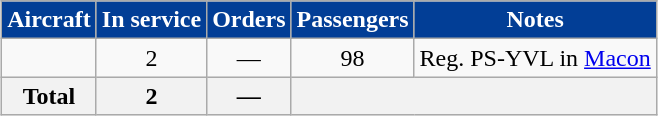<table class="wikitable" style="text-align:center;margin:auto;">
<tr>
<th style="background:#023e96; color:white;">Aircraft</th>
<th style="background:#023e96; color:white;">In service</th>
<th style="background:#023e96; color:white;">Orders</th>
<th style="background:#023e96; color:white;">Passengers</th>
<th style="background:#023e96; color:white;">Notes</th>
</tr>
<tr>
<td></td>
<td>2</td>
<td>—</td>
<td>98</td>
<td>Reg. PS-YVL  in <a href='#'>Macon</a></td>
</tr>
<tr>
<th>Total</th>
<th>2</th>
<th>—</th>
<th colspan=2></th>
</tr>
</table>
